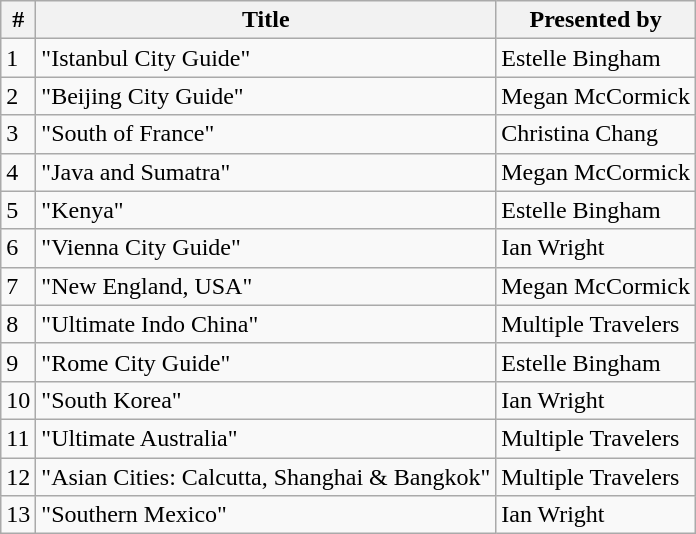<table class="wikitable">
<tr>
<th>#</th>
<th>Title</th>
<th>Presented by</th>
</tr>
<tr>
<td>1</td>
<td>"Istanbul City Guide"</td>
<td>Estelle Bingham</td>
</tr>
<tr>
<td>2</td>
<td>"Beijing City Guide"</td>
<td>Megan McCormick</td>
</tr>
<tr>
<td>3</td>
<td>"South of France"</td>
<td>Christina Chang</td>
</tr>
<tr>
<td>4</td>
<td>"Java and Sumatra"</td>
<td>Megan McCormick</td>
</tr>
<tr>
<td>5</td>
<td>"Kenya"</td>
<td>Estelle Bingham</td>
</tr>
<tr>
<td>6</td>
<td>"Vienna City Guide"</td>
<td>Ian Wright</td>
</tr>
<tr>
<td>7</td>
<td>"New England, USA"</td>
<td>Megan McCormick</td>
</tr>
<tr>
<td>8</td>
<td>"Ultimate Indo China"</td>
<td>Multiple Travelers</td>
</tr>
<tr>
<td>9</td>
<td>"Rome City Guide"</td>
<td>Estelle Bingham</td>
</tr>
<tr>
<td>10</td>
<td>"South Korea"</td>
<td>Ian Wright</td>
</tr>
<tr>
<td>11</td>
<td>"Ultimate Australia"</td>
<td>Multiple Travelers</td>
</tr>
<tr>
<td>12</td>
<td>"Asian Cities: Calcutta, Shanghai & Bangkok"</td>
<td>Multiple Travelers</td>
</tr>
<tr>
<td>13</td>
<td>"Southern Mexico"</td>
<td>Ian Wright</td>
</tr>
</table>
